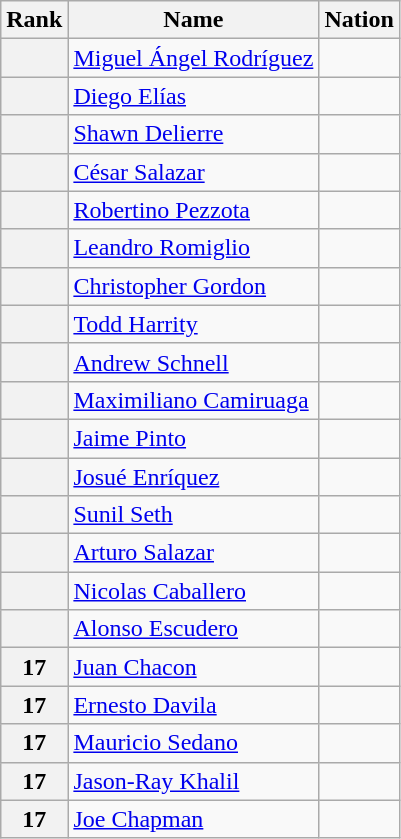<table class="wikitable sortable" style="text-align:center">
<tr>
<th>Rank</th>
<th>Name</th>
<th>Nation</th>
</tr>
<tr>
<th></th>
<td align=left><a href='#'>Miguel Ángel Rodríguez</a></td>
<td align=left></td>
</tr>
<tr>
<th></th>
<td align=left><a href='#'>Diego Elías</a></td>
<td align=left></td>
</tr>
<tr>
<th></th>
<td align=left><a href='#'>Shawn Delierre</a></td>
<td align=left></td>
</tr>
<tr>
<th></th>
<td align=left><a href='#'>César Salazar</a></td>
<td align=left></td>
</tr>
<tr>
<th></th>
<td align=left><a href='#'>Robertino Pezzota</a></td>
<td align=left></td>
</tr>
<tr>
<th></th>
<td align=left><a href='#'>Leandro Romiglio</a></td>
<td align=left></td>
</tr>
<tr>
<th></th>
<td align=left><a href='#'>Christopher Gordon</a></td>
<td align=left></td>
</tr>
<tr>
<th></th>
<td align=left><a href='#'>Todd Harrity</a></td>
<td align=left></td>
</tr>
<tr>
<th></th>
<td align=left><a href='#'>Andrew Schnell</a></td>
<td align=left></td>
</tr>
<tr>
<th></th>
<td align=left><a href='#'>Maximiliano Camiruaga</a></td>
<td align=left></td>
</tr>
<tr>
<th></th>
<td align=left><a href='#'>Jaime Pinto</a></td>
<td align=left></td>
</tr>
<tr>
<th></th>
<td align=left><a href='#'>Josué Enríquez</a></td>
<td align=left></td>
</tr>
<tr>
<th></th>
<td align=left><a href='#'>Sunil Seth</a></td>
<td align=left></td>
</tr>
<tr>
<th></th>
<td align=left><a href='#'>Arturo Salazar</a></td>
<td align=left></td>
</tr>
<tr>
<th></th>
<td align=left><a href='#'>Nicolas Caballero</a></td>
<td align=left></td>
</tr>
<tr>
<th></th>
<td align=left><a href='#'>Alonso Escudero</a></td>
<td align=left></td>
</tr>
<tr>
<th>17</th>
<td align=left><a href='#'>Juan Chacon</a></td>
<td align=left></td>
</tr>
<tr>
<th>17</th>
<td align=left><a href='#'>Ernesto Davila</a></td>
<td align=left></td>
</tr>
<tr>
<th>17</th>
<td align=left><a href='#'>Mauricio Sedano</a></td>
<td align=left></td>
</tr>
<tr>
<th>17</th>
<td align=left><a href='#'>Jason-Ray Khalil</a></td>
<td align=left></td>
</tr>
<tr>
<th>17</th>
<td align=left><a href='#'>Joe Chapman</a></td>
<td align=left></td>
</tr>
</table>
